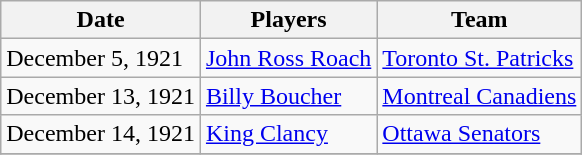<table class="wikitable">
<tr>
<th>Date</th>
<th>Players</th>
<th>Team</th>
</tr>
<tr>
<td>December 5, 1921</td>
<td><a href='#'>John Ross Roach</a></td>
<td><a href='#'>Toronto St. Patricks</a></td>
</tr>
<tr>
<td>December 13, 1921</td>
<td><a href='#'>Billy Boucher</a></td>
<td><a href='#'>Montreal Canadiens</a></td>
</tr>
<tr>
<td>December 14, 1921</td>
<td><a href='#'>King Clancy</a></td>
<td><a href='#'>Ottawa Senators</a></td>
</tr>
<tr>
</tr>
</table>
